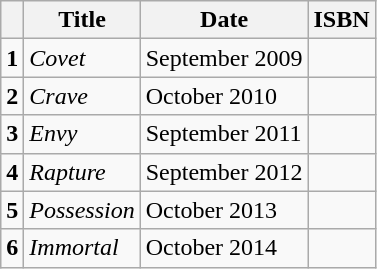<table class="wikitable">
<tr>
<th></th>
<th>Title</th>
<th>Date</th>
<th>ISBN</th>
</tr>
<tr>
<td><strong>1</strong></td>
<td><em>Covet</em></td>
<td>September 2009</td>
<td></td>
</tr>
<tr>
<td><strong>2</strong></td>
<td><em>Crave</em></td>
<td>October 2010</td>
<td></td>
</tr>
<tr>
<td><strong>3</strong></td>
<td><em>Envy</em></td>
<td>September 2011</td>
<td></td>
</tr>
<tr>
<td><strong>4</strong></td>
<td><em>Rapture</em></td>
<td>September 2012</td>
<td></td>
</tr>
<tr>
<td><strong>5</strong></td>
<td><em>Possession</em></td>
<td>October 2013</td>
<td></td>
</tr>
<tr>
<td><strong>6</strong></td>
<td><em>Immortal</em></td>
<td>October 2014</td>
<td></td>
</tr>
</table>
